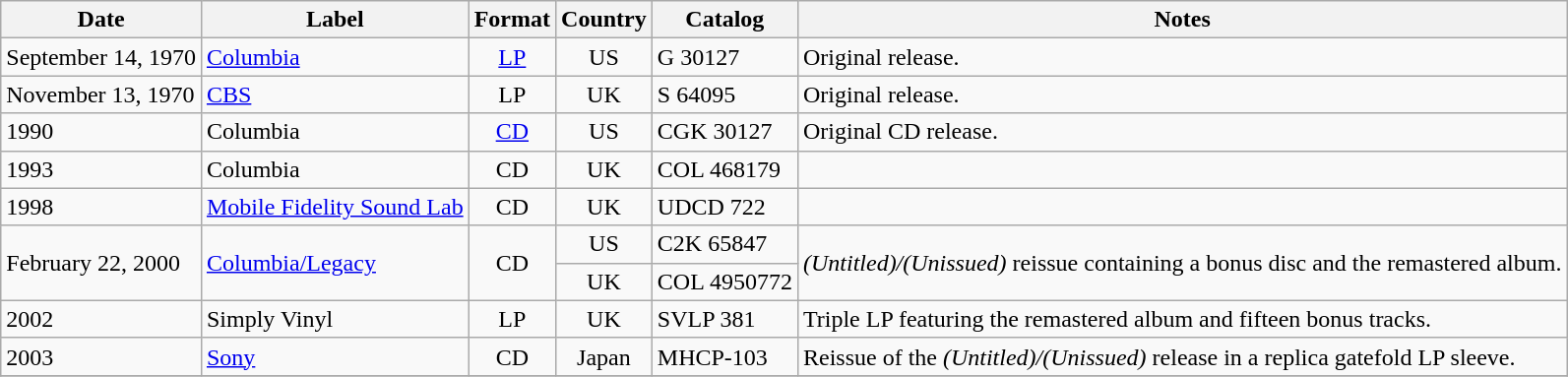<table class="wikitable" border="1">
<tr>
<th>Date</th>
<th>Label</th>
<th>Format</th>
<th>Country</th>
<th>Catalog</th>
<th>Notes</th>
</tr>
<tr>
<td>September 14, 1970</td>
<td><a href='#'>Columbia</a></td>
<td align="center"><a href='#'>LP</a></td>
<td align="center">US</td>
<td>G 30127</td>
<td>Original release.</td>
</tr>
<tr>
<td>November 13, 1970</td>
<td><a href='#'>CBS</a></td>
<td align="center">LP</td>
<td align="center">UK</td>
<td>S 64095</td>
<td>Original release.</td>
</tr>
<tr>
<td>1990</td>
<td>Columbia</td>
<td align="center"><a href='#'>CD</a></td>
<td align="center">US</td>
<td>CGK 30127</td>
<td>Original CD release.</td>
</tr>
<tr>
<td>1993</td>
<td>Columbia</td>
<td align="center">CD</td>
<td align="center">UK</td>
<td>COL 468179</td>
<td></td>
</tr>
<tr>
<td>1998</td>
<td><a href='#'>Mobile Fidelity Sound Lab</a></td>
<td align="center">CD</td>
<td align="center">UK</td>
<td>UDCD 722</td>
<td></td>
</tr>
<tr>
<td rowspan="2">February 22, 2000</td>
<td rowspan="2"><a href='#'>Columbia/Legacy</a></td>
<td rowspan="2" align="center">CD</td>
<td align="center">US</td>
<td>C2K 65847</td>
<td rowspan="2"><em>(Untitled)/(Unissued)</em> reissue containing a bonus disc and the remastered album.</td>
</tr>
<tr>
<td align="center">UK</td>
<td>COL 4950772</td>
</tr>
<tr>
<td>2002</td>
<td>Simply Vinyl</td>
<td align="center">LP</td>
<td align="center">UK</td>
<td>SVLP 381</td>
<td>Triple LP featuring the remastered album and fifteen bonus tracks.</td>
</tr>
<tr>
<td>2003</td>
<td><a href='#'>Sony</a></td>
<td align="center">CD</td>
<td align="center">Japan</td>
<td>MHCP-103</td>
<td>Reissue of the <em>(Untitled)/(Unissued)</em> release in a replica gatefold LP sleeve.</td>
</tr>
<tr>
</tr>
</table>
